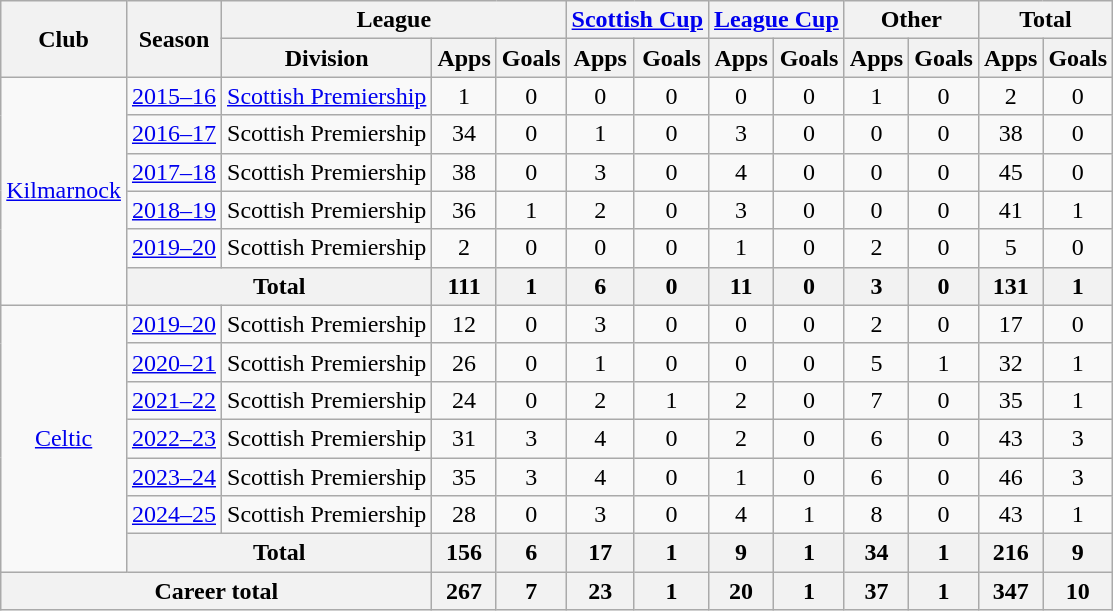<table class="wikitable" style="text-align:center">
<tr>
<th rowspan="2">Club</th>
<th rowspan="2">Season</th>
<th colspan="3">League</th>
<th colspan="2"><a href='#'>Scottish Cup</a></th>
<th colspan="2"><a href='#'>League Cup</a></th>
<th colspan="2">Other</th>
<th colspan="2">Total</th>
</tr>
<tr>
<th>Division</th>
<th>Apps</th>
<th>Goals</th>
<th>Apps</th>
<th>Goals</th>
<th>Apps</th>
<th>Goals</th>
<th>Apps</th>
<th>Goals</th>
<th>Apps</th>
<th>Goals</th>
</tr>
<tr>
<td rowspan="6"><a href='#'>Kilmarnock</a></td>
<td><a href='#'>2015–16</a></td>
<td><a href='#'>Scottish Premiership</a></td>
<td>1</td>
<td>0</td>
<td>0</td>
<td>0</td>
<td>0</td>
<td>0</td>
<td>1</td>
<td>0</td>
<td>2</td>
<td>0</td>
</tr>
<tr>
<td><a href='#'>2016–17</a></td>
<td>Scottish Premiership</td>
<td>34</td>
<td>0</td>
<td>1</td>
<td>0</td>
<td>3</td>
<td>0</td>
<td>0</td>
<td>0</td>
<td>38</td>
<td>0</td>
</tr>
<tr>
<td><a href='#'>2017–18</a></td>
<td>Scottish Premiership</td>
<td>38</td>
<td>0</td>
<td>3</td>
<td>0</td>
<td>4</td>
<td>0</td>
<td>0</td>
<td>0</td>
<td>45</td>
<td>0</td>
</tr>
<tr>
<td><a href='#'>2018–19</a></td>
<td>Scottish Premiership</td>
<td>36</td>
<td>1</td>
<td>2</td>
<td>0</td>
<td>3</td>
<td>0</td>
<td>0</td>
<td>0</td>
<td>41</td>
<td>1</td>
</tr>
<tr>
<td><a href='#'>2019–20</a></td>
<td>Scottish Premiership</td>
<td>2</td>
<td>0</td>
<td>0</td>
<td>0</td>
<td>1</td>
<td>0</td>
<td>2</td>
<td>0</td>
<td>5</td>
<td>0</td>
</tr>
<tr>
<th colspan="2">Total</th>
<th>111</th>
<th>1</th>
<th>6</th>
<th>0</th>
<th>11</th>
<th>0</th>
<th>3</th>
<th>0</th>
<th>131</th>
<th>1</th>
</tr>
<tr>
<td rowspan="7"><a href='#'>Celtic</a></td>
<td><a href='#'>2019–20</a></td>
<td>Scottish Premiership</td>
<td>12</td>
<td>0</td>
<td>3</td>
<td>0</td>
<td>0</td>
<td>0</td>
<td>2</td>
<td>0</td>
<td>17</td>
<td>0</td>
</tr>
<tr>
<td><a href='#'>2020–21</a></td>
<td>Scottish Premiership</td>
<td>26</td>
<td>0</td>
<td>1</td>
<td>0</td>
<td>0</td>
<td>0</td>
<td>5</td>
<td>1</td>
<td>32</td>
<td>1</td>
</tr>
<tr>
<td><a href='#'>2021–22</a></td>
<td>Scottish Premiership</td>
<td>24</td>
<td>0</td>
<td>2</td>
<td>1</td>
<td>2</td>
<td>0</td>
<td>7</td>
<td>0</td>
<td>35</td>
<td>1</td>
</tr>
<tr>
<td><a href='#'>2022–23</a></td>
<td>Scottish Premiership</td>
<td>31</td>
<td>3</td>
<td>4</td>
<td>0</td>
<td>2</td>
<td>0</td>
<td>6</td>
<td>0</td>
<td>43</td>
<td>3</td>
</tr>
<tr>
<td><a href='#'>2023–24</a></td>
<td>Scottish Premiership</td>
<td>35</td>
<td>3</td>
<td>4</td>
<td>0</td>
<td>1</td>
<td>0</td>
<td>6</td>
<td>0</td>
<td>46</td>
<td>3</td>
</tr>
<tr>
<td><a href='#'>2024–25</a></td>
<td>Scottish Premiership</td>
<td>28</td>
<td>0</td>
<td>3</td>
<td>0</td>
<td>4</td>
<td>1</td>
<td>8</td>
<td>0</td>
<td>43</td>
<td>1</td>
</tr>
<tr>
<th colspan="2">Total</th>
<th>156</th>
<th>6</th>
<th>17</th>
<th>1</th>
<th>9</th>
<th>1</th>
<th>34</th>
<th>1</th>
<th>216</th>
<th>9</th>
</tr>
<tr>
<th colspan="3">Career total</th>
<th>267</th>
<th>7</th>
<th>23</th>
<th>1</th>
<th>20</th>
<th>1</th>
<th>37</th>
<th>1</th>
<th>347</th>
<th>10</th>
</tr>
</table>
